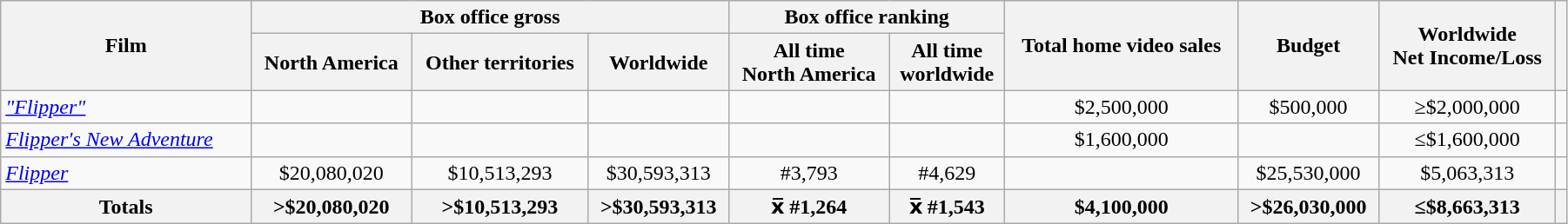<table class="wikitable sortable" width=95% border="1" style="text-align: center;">
<tr>
<th rowspan="2" style="width:16%;">Film</th>
<th colspan="3">Box office gross</th>
<th colspan="2">Box office ranking</th>
<th rowspan="2">Total home video sales</th>
<th rowspan="2">Budget</th>
<th rowspan="2">Worldwide <br>Net Income/Loss</th>
<th rowspan="2"></th>
</tr>
<tr>
<th>North America</th>
<th>Other territories</th>
<th>Worldwide</th>
<th>All time <br>North America</th>
<th>All time <br>worldwide</th>
</tr>
<tr>
<td style="text-align: left;"><em><a href='#'>"Flipper"</a></em></td>
<td></td>
<td></td>
<td></td>
<td></td>
<td></td>
<td>$2,500,000</td>
<td>$500,000</td>
<td>≥$2,000,000</td>
<td></td>
</tr>
<tr>
<td style="text-align: left;"><em><a href='#'>Flipper's New Adventure</a></em></td>
<td></td>
<td></td>
<td></td>
<td></td>
<td></td>
<td>$1,600,000</td>
<td></td>
<td>≤$1,600,000</td>
<td></td>
</tr>
<tr>
<td style="text-align: left;"><em><a href='#'>Flipper</a></em></td>
<td>$20,080,020</td>
<td>$10,513,293</td>
<td>$30,593,313</td>
<td>#3,793</td>
<td>#4,629</td>
<td></td>
<td>$25,530,000</td>
<td>$5,063,313</td>
<td></td>
</tr>
<tr>
<th>Totals</th>
<th>>$20,080,020</th>
<th>>$10,513,293</th>
<th>>$30,593,313</th>
<th>x̅ #1,264</th>
<th>x̅ #1,543</th>
<th>$4,100,000</th>
<th>>$26,030,000</th>
<th>≤$8,663,313</th>
<th></th>
</tr>
</table>
